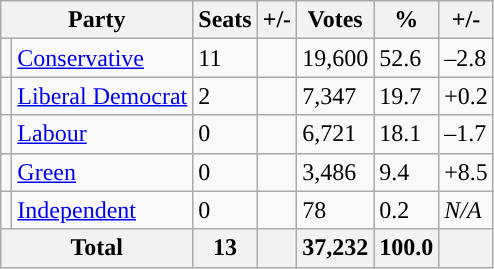<table class="wikitable sortable">
<tr>
<th colspan="2">Party</th>
<th>Seats</th>
<th>+/-</th>
<th>Votes</th>
<th>%</th>
<th>+/-</th>
</tr>
<tr>
<td style="background-color: "></td>
<td><a href='#'>Conservative</a></td>
<td>11</td>
<td></td>
<td>19,600</td>
<td>52.6</td>
<td>–2.8</td>
</tr>
<tr>
<td style="background-color: "></td>
<td><a href='#'>Liberal Democrat</a></td>
<td>2</td>
<td></td>
<td>7,347</td>
<td>19.7</td>
<td>+0.2</td>
</tr>
<tr>
<td style="background-color: "></td>
<td><a href='#'>Labour</a></td>
<td>0</td>
<td></td>
<td>6,721</td>
<td>18.1</td>
<td>–1.7</td>
</tr>
<tr>
<td style="background-color: "></td>
<td><a href='#'>Green</a></td>
<td>0</td>
<td></td>
<td>3,486</td>
<td>9.4</td>
<td>+8.5</td>
</tr>
<tr>
<td style="background-color: "></td>
<td><a href='#'>Independent</a></td>
<td>0</td>
<td></td>
<td>78</td>
<td>0.2</td>
<td><em>N/A</em></td>
</tr>
<tr>
<th colspan="2"><strong>Total</strong></th>
<th>13</th>
<th></th>
<th>37,232</th>
<th>100.0</th>
<th></th>
</tr>
</table>
